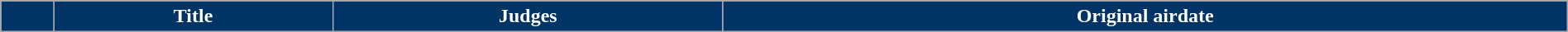<table class="wikitable plainrowheaders" style="width:100%; ">
<tr style="color:white">
<th scope="col" style="background:#036;"></th>
<th scope="col" style="background:#036;">Title</th>
<th scope="col" style="background:#036;">Judges</th>
<th scope="col" style="background:#036;">Original airdate<br>


</th>
</tr>
</table>
